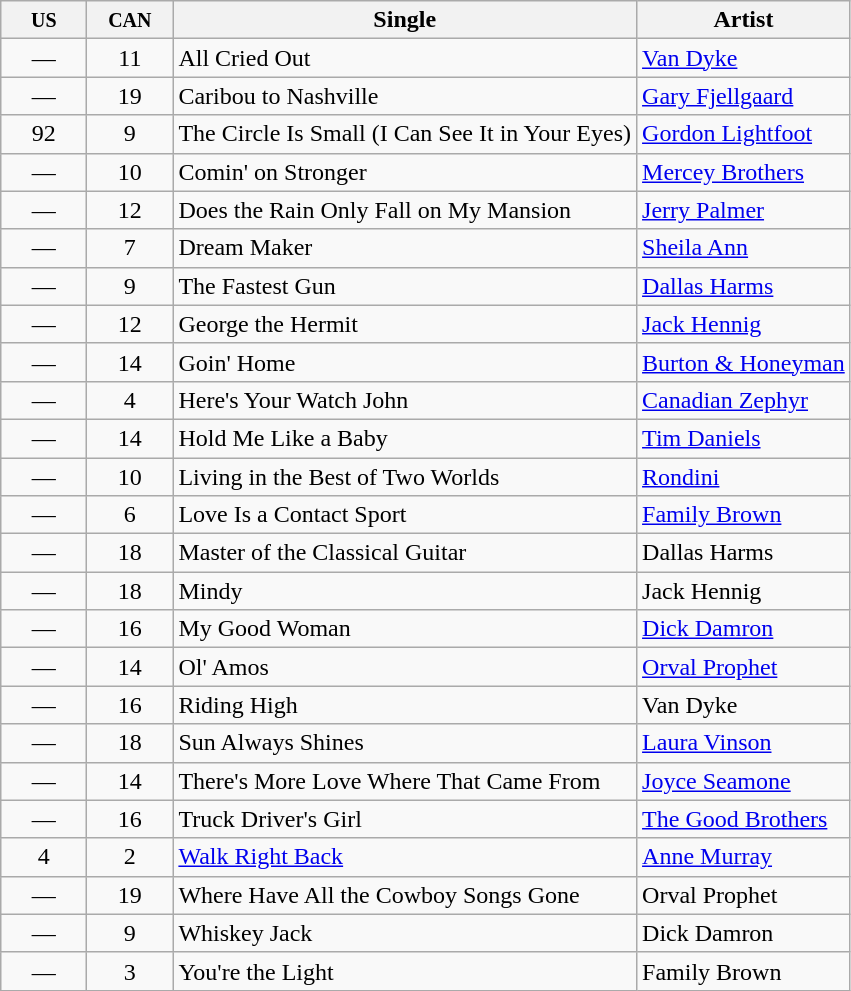<table class="wikitable sortable">
<tr>
<th width="50"><small>US</small></th>
<th width="50"><small>CAN</small></th>
<th>Single</th>
<th>Artist</th>
</tr>
<tr>
<td align="center">—</td>
<td align="center">11</td>
<td>All Cried Out</td>
<td><a href='#'>Van Dyke</a></td>
</tr>
<tr>
<td align="center">—</td>
<td align="center">19</td>
<td>Caribou to Nashville</td>
<td><a href='#'>Gary Fjellgaard</a></td>
</tr>
<tr>
<td align="center">92</td>
<td align="center">9</td>
<td>The Circle Is Small (I Can See It in Your Eyes)</td>
<td><a href='#'>Gordon Lightfoot</a></td>
</tr>
<tr>
<td align="center">—</td>
<td align="center">10</td>
<td>Comin' on Stronger</td>
<td><a href='#'>Mercey Brothers</a></td>
</tr>
<tr>
<td align="center">—</td>
<td align="center">12</td>
<td>Does the Rain Only Fall on My Mansion</td>
<td><a href='#'>Jerry Palmer</a></td>
</tr>
<tr>
<td align="center">—</td>
<td align="center">7</td>
<td>Dream Maker</td>
<td><a href='#'>Sheila Ann</a></td>
</tr>
<tr>
<td align="center">—</td>
<td align="center">9</td>
<td>The Fastest Gun</td>
<td><a href='#'>Dallas Harms</a></td>
</tr>
<tr>
<td align="center">—</td>
<td align="center">12</td>
<td>George the Hermit</td>
<td><a href='#'>Jack Hennig</a></td>
</tr>
<tr>
<td align="center">—</td>
<td align="center">14</td>
<td>Goin' Home</td>
<td><a href='#'>Burton & Honeyman</a></td>
</tr>
<tr>
<td align="center">—</td>
<td align="center">4</td>
<td>Here's Your Watch John</td>
<td><a href='#'>Canadian Zephyr</a></td>
</tr>
<tr>
<td align="center">—</td>
<td align="center">14</td>
<td>Hold Me Like a Baby</td>
<td><a href='#'>Tim Daniels</a></td>
</tr>
<tr>
<td align="center">—</td>
<td align="center">10</td>
<td>Living in the Best of Two Worlds</td>
<td><a href='#'>Rondini</a></td>
</tr>
<tr>
<td align="center">—</td>
<td align="center">6</td>
<td>Love Is a Contact Sport</td>
<td><a href='#'>Family Brown</a></td>
</tr>
<tr>
<td align="center">—</td>
<td align="center">18</td>
<td>Master of the Classical Guitar</td>
<td>Dallas Harms</td>
</tr>
<tr>
<td align="center">—</td>
<td align="center">18</td>
<td>Mindy</td>
<td>Jack Hennig</td>
</tr>
<tr>
<td align="center">—</td>
<td align="center">16</td>
<td>My Good Woman</td>
<td><a href='#'>Dick Damron</a></td>
</tr>
<tr>
<td align="center">—</td>
<td align="center">14</td>
<td>Ol' Amos</td>
<td><a href='#'>Orval Prophet</a></td>
</tr>
<tr>
<td align="center">—</td>
<td align="center">16</td>
<td>Riding High</td>
<td>Van Dyke</td>
</tr>
<tr>
<td align="center">—</td>
<td align="center">18</td>
<td>Sun Always Shines</td>
<td><a href='#'>Laura Vinson</a></td>
</tr>
<tr>
<td align="center">—</td>
<td align="center">14</td>
<td>There's More Love Where That Came From</td>
<td><a href='#'>Joyce Seamone</a></td>
</tr>
<tr>
<td align="center">—</td>
<td align="center">16</td>
<td>Truck Driver's Girl</td>
<td><a href='#'>The Good Brothers</a></td>
</tr>
<tr>
<td align="center">4</td>
<td align="center">2</td>
<td><a href='#'>Walk Right Back</a></td>
<td><a href='#'>Anne Murray</a></td>
</tr>
<tr>
<td align="center">—</td>
<td align="center">19</td>
<td>Where Have All the Cowboy Songs Gone</td>
<td>Orval Prophet</td>
</tr>
<tr>
<td align="center">—</td>
<td align="center">9</td>
<td>Whiskey Jack</td>
<td>Dick Damron</td>
</tr>
<tr>
<td align="center">—</td>
<td align="center">3</td>
<td>You're the Light</td>
<td>Family Brown</td>
</tr>
</table>
